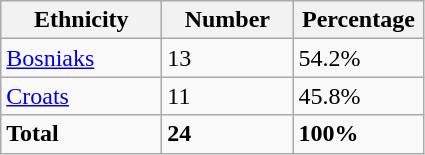<table class="wikitable">
<tr>
<th width="100px">Ethnicity</th>
<th width="80px">Number</th>
<th width="80px">Percentage</th>
</tr>
<tr>
<td><a href='#'>Bosniaks</a></td>
<td>13</td>
<td>54.2%</td>
</tr>
<tr>
<td><a href='#'>Croats</a></td>
<td>11</td>
<td>45.8%</td>
</tr>
<tr>
<td><strong>Total</strong></td>
<td><strong>24</strong></td>
<td><strong>100%</strong></td>
</tr>
</table>
